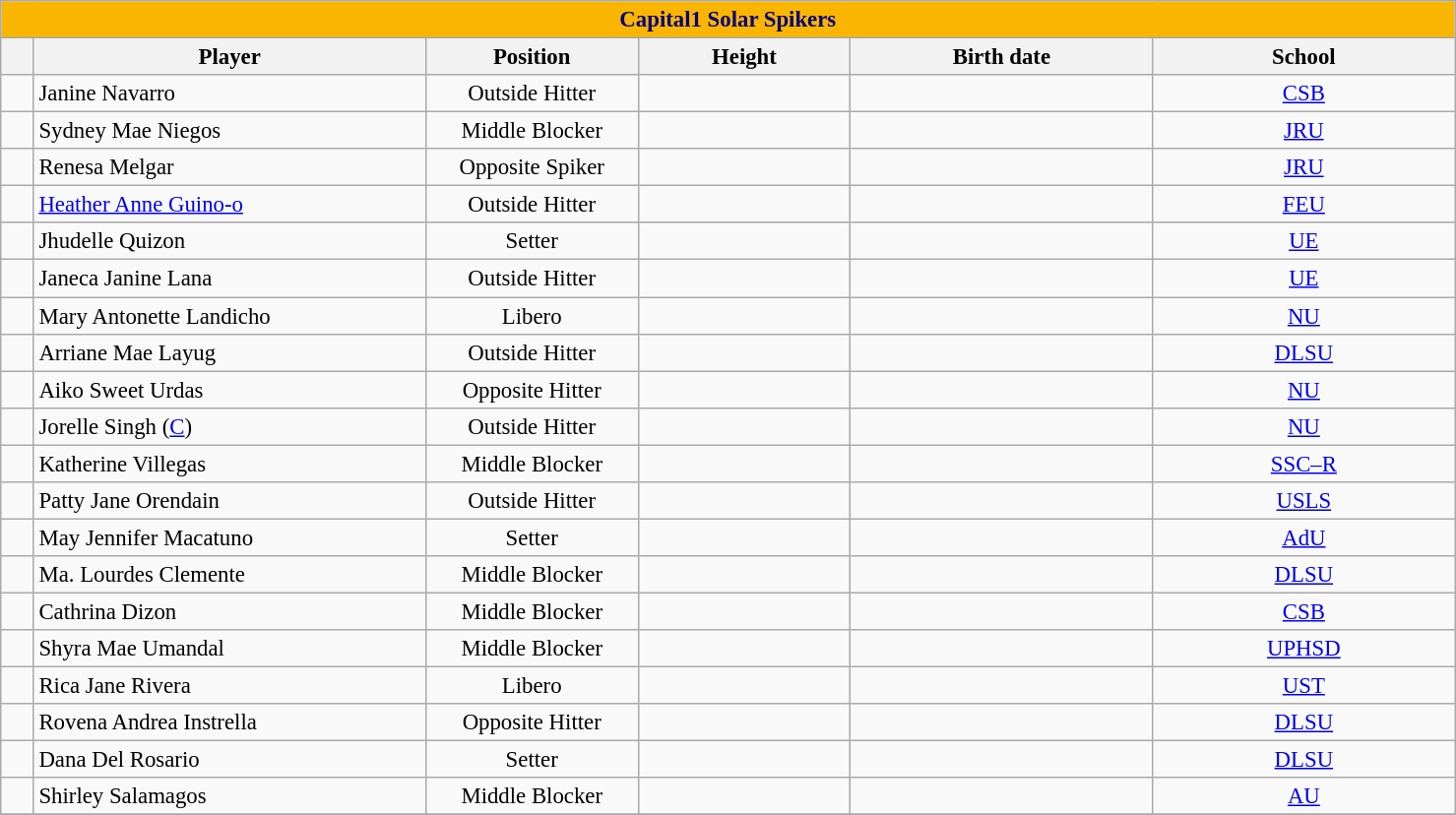<table class="wikitable sortable" style="font-size:95%; text-align:left;">
<tr>
<th colspan="6" style= "background:#FAB500; color:#04037B; text-align: center"><strong>Capital1 Solar Spikers</strong></th>
</tr>
<tr style="background:#FFFFFF;">
<th style= "align=center; width:1em;"></th>
<th style= "align=center;width:17em;">Player</th>
<th style= "align=center; width:9em;">Position</th>
<th style= "align=center; width:9em;">Height</th>
<th style= "align=center; width:13em;">Birth date</th>
<th style= "align=center; width:13em;">School</th>
</tr>
<tr align=center>
<td></td>
<td align=left> Janine Navarro</td>
<td>Outside Hitter</td>
<td></td>
<td align=right></td>
<td><a href='#'>CSB</a></td>
</tr>
<tr align=center>
<td></td>
<td align=left> Sydney Mae Niegos</td>
<td>Middle Blocker</td>
<td></td>
<td align=right></td>
<td><a href='#'>JRU</a></td>
</tr>
<tr align=center>
<td></td>
<td align="left"> Renesa Melgar</td>
<td>Opposite Spiker</td>
<td></td>
<td align=right></td>
<td><a href='#'>JRU</a></td>
</tr>
<tr align=center>
<td></td>
<td align=left> <a href='#'>Heather Anne Guino-o</a></td>
<td>Outside Hitter</td>
<td></td>
<td align=right></td>
<td><a href='#'>FEU</a></td>
</tr>
<tr align=center>
<td></td>
<td align=left> Jhudelle Quizon</td>
<td>Setter</td>
<td></td>
<td align=right></td>
<td><a href='#'>UE</a></td>
</tr>
<tr align=center>
<td></td>
<td align=left> Janeca Janine Lana</td>
<td>Outside Hitter</td>
<td></td>
<td align=right></td>
<td><a href='#'>UE</a></td>
</tr>
<tr align=center>
<td></td>
<td align=left> Mary Antonette Landicho</td>
<td>Libero</td>
<td></td>
<td align=right></td>
<td><a href='#'>NU</a></td>
</tr>
<tr align=center>
<td></td>
<td align=left> Arriane Mae Layug</td>
<td>Outside Hitter</td>
<td></td>
<td align=right></td>
<td><a href='#'>DLSU</a></td>
</tr>
<tr align=center>
<td></td>
<td align=left> Aiko Sweet Urdas</td>
<td>Opposite Hitter</td>
<td></td>
<td align=right></td>
<td align=center><a href='#'>NU</a></td>
</tr>
<tr align=center>
<td></td>
<td align=left> Jorelle Singh (<a href='#'>C</a>)</td>
<td>Outside Hitter</td>
<td></td>
<td align=right></td>
<td><a href='#'>NU</a></td>
</tr>
<tr align=center>
<td></td>
<td align=left> Katherine Villegas</td>
<td>Middle Blocker</td>
<td></td>
<td align=right></td>
<td><a href='#'>SSC–R</a></td>
</tr>
<tr align=center>
<td></td>
<td align=left> Patty Jane Orendain</td>
<td>Outside Hitter</td>
<td></td>
<td align=right></td>
<td><a href='#'>USLS</a></td>
</tr>
<tr align=center>
<td></td>
<td align=left> May Jennifer Macatuno</td>
<td>Setter</td>
<td></td>
<td align=right></td>
<td><a href='#'>AdU</a></td>
</tr>
<tr align=center>
<td></td>
<td align=left> Ma. Lourdes Clemente</td>
<td>Middle Blocker</td>
<td></td>
<td align=right></td>
<td><a href='#'>DLSU</a></td>
</tr>
<tr align=center>
<td></td>
<td align=left> Cathrina Dizon</td>
<td>Middle Blocker</td>
<td></td>
<td align=right></td>
<td><a href='#'>CSB</a></td>
</tr>
<tr align=center>
<td></td>
<td align=left> Shyra Mae Umandal</td>
<td>Middle Blocker</td>
<td></td>
<td align=right></td>
<td><a href='#'>UPHSD</a></td>
</tr>
<tr align=center>
<td></td>
<td align=left> Rica Jane Rivera</td>
<td>Libero</td>
<td></td>
<td align=right></td>
<td><a href='#'>UST</a></td>
</tr>
<tr align=center>
<td></td>
<td align=left> Rovena Andrea Instrella</td>
<td>Opposite Hitter</td>
<td></td>
<td align=right></td>
<td><a href='#'>DLSU</a></td>
</tr>
<tr align=center>
<td></td>
<td align=left> Dana Del Rosario</td>
<td>Setter</td>
<td></td>
<td align=right></td>
<td><a href='#'>DLSU</a></td>
</tr>
<tr align=center>
<td></td>
<td align=left> Shirley Salamagos</td>
<td>Middle Blocker</td>
<td></td>
<td align=right></td>
<td><a href='#'>AU</a></td>
</tr>
<tr>
</tr>
</table>
